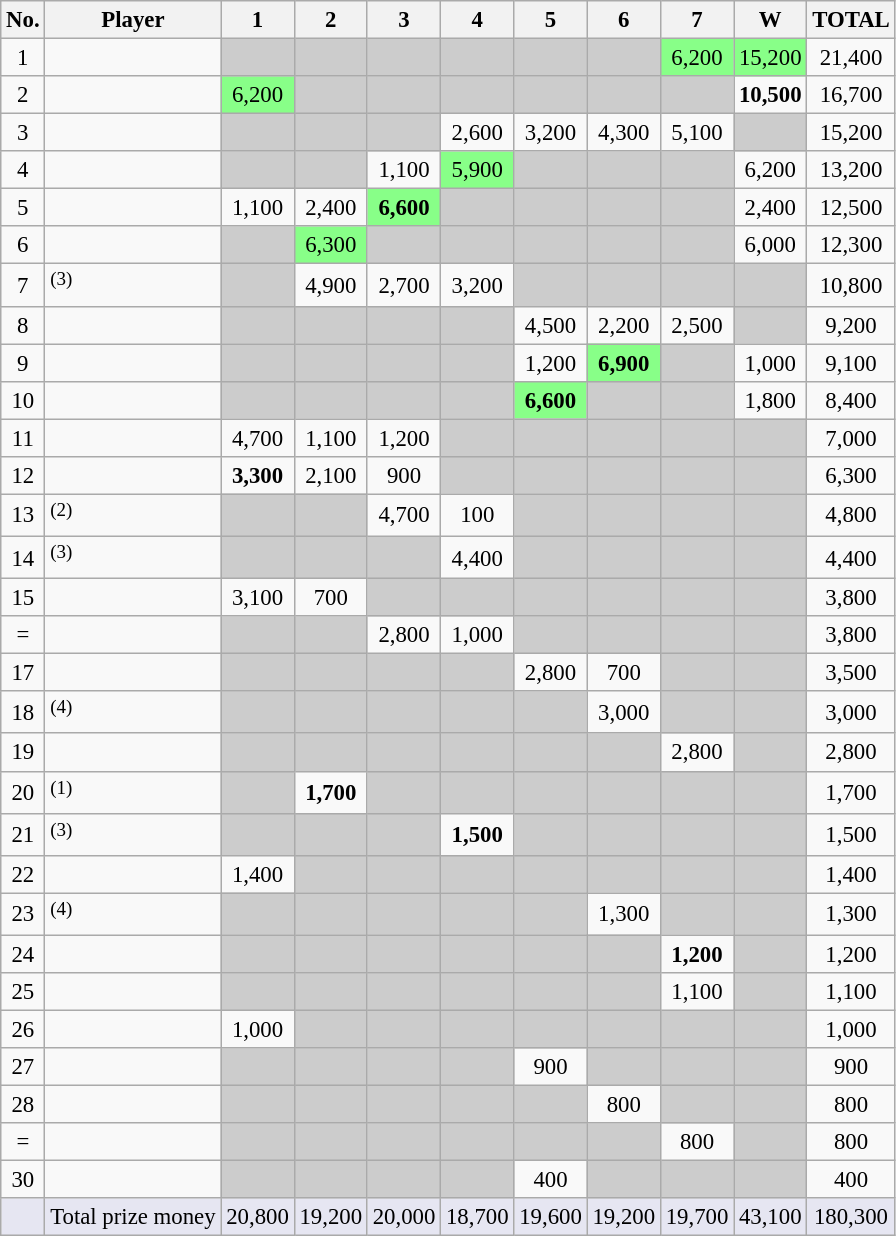<table class="wikitable sortable" style="text-align:center;font-size:95%">
<tr>
<th>No.</th>
<th>Player</th>
<th>1</th>
<th>2</th>
<th>3</th>
<th>4</th>
<th>5</th>
<th>6</th>
<th>7</th>
<th>W</th>
<th>TOTAL</th>
</tr>
<tr>
<td>1</td>
<td style="text-align:left;" data-sort-value="Higgins, John"></td>
<td style="background:#cccccc;"></td>
<td style="background:#cccccc;"></td>
<td style="background:#cccccc;"></td>
<td style="background:#cccccc;"></td>
<td style="background:#cccccc;"></td>
<td style="background:#cccccc;"></td>
<td style="background:#88ff88;">6,200</td>
<td style="background:#88ff88;">15,200</td>
<td>21,400</td>
</tr>
<tr>
<td>2</td>
<td style="text-align:left;" data-sort-value="Zhou, Yuelong"></td>
<td style="background:#88ff88;">6,200</td>
<td style="background:#cccccc;"></td>
<td style="background:#cccccc;"></td>
<td style="background:#cccccc;"></td>
<td style="background:#cccccc;"></td>
<td style="background:#cccccc;"></td>
<td style="background:#cccccc;"></td>
<td><strong>10,500</strong></td>
<td>16,700</td>
</tr>
<tr>
<td>3</td>
<td style="text-align:left;" data-sort-value="Trump, Judd"></td>
<td style="background:#cccccc;"></td>
<td style="background:#cccccc;"></td>
<td style="background:#cccccc;"></td>
<td>2,600</td>
<td>3,200</td>
<td>4,300</td>
<td>5,100</td>
<td style="background:#cccccc;"></td>
<td>15,200</td>
</tr>
<tr>
<td>4</td>
<td style="text-align:left;" data-sort-value="Carter, Ali"></td>
<td style="background:#cccccc;"></td>
<td style="background:#cccccc;"></td>
<td>1,100</td>
<td style="background:#88ff88;">5,900</td>
<td style="background:#cccccc;"></td>
<td style="background:#cccccc;"></td>
<td style="background:#cccccc;"></td>
<td>6,200</td>
<td>13,200</td>
</tr>
<tr>
<td>5</td>
<td style="text-align:left;" data-sort-value="Wilson, Kyren"></td>
<td>1,100</td>
<td>2,400</td>
<td style="background:#88ff88;"><strong>6,600</strong></td>
<td style="background:#cccccc;"></td>
<td style="background:#cccccc;"></td>
<td style="background:#cccccc;"></td>
<td style="background:#cccccc;"></td>
<td>2,400</td>
<td>12,500</td>
</tr>
<tr>
<td>6</td>
<td style="text-align:left;" data-sort-value="Selby, Mark"></td>
<td style="background:#cccccc;"></td>
<td style="background:#88ff88;">6,300</td>
<td style="background:#cccccc;"></td>
<td style="background:#cccccc;"></td>
<td style="background:#cccccc;"></td>
<td style="background:#cccccc;"></td>
<td style="background:#cccccc;"></td>
<td>6,000</td>
<td>12,300</td>
</tr>
<tr>
<td>7</td>
<td style="text-align:left;" data-sort-value="Hawkins, Barry"> <sup>(3)</sup></td>
<td style="background:#cccccc;"></td>
<td>4,900</td>
<td>2,700</td>
<td>3,200</td>
<td style="background:#cccccc;"></td>
<td style="background:#cccccc;"></td>
<td style="background:#cccccc;"></td>
<td style="background:#cccccc;"></td>
<td>10,800</td>
</tr>
<tr>
<td>8</td>
<td style="text-align:left;" data-sort-value="Walden, Ricky"></td>
<td style="background:#cccccc;"></td>
<td style="background:#cccccc;"></td>
<td style="background:#cccccc;"></td>
<td style="background:#cccccc;"></td>
<td>4,500</td>
<td>2,200</td>
<td>2,500</td>
<td style="background:#cccccc;"></td>
<td>9,200</td>
</tr>
<tr>
<td>9</td>
<td style="text-align:left;" data-sort-value="Gould, Martin"></td>
<td style="background:#cccccc;"></td>
<td style="background:#cccccc;"></td>
<td style="background:#cccccc;"></td>
<td style="background:#cccccc;"></td>
<td>1,200</td>
<td style="background:#88ff88;"><strong>6,900</strong></td>
<td style="background:#cccccc;"></td>
<td>1,000</td>
<td>9,100</td>
</tr>
<tr>
<td>10</td>
<td style="text-align:left;" data-sort-value="Williams, Mark"></td>
<td style="background:#cccccc;"></td>
<td style="background:#cccccc;"></td>
<td style="background:#cccccc;"></td>
<td style="background:#cccccc;"></td>
<td style="background:#88ff88;"><strong>6,600</strong></td>
<td style="background:#cccccc;"></td>
<td style="background:#cccccc;"></td>
<td>1,800</td>
<td>8,400</td>
</tr>
<tr>
<td>11</td>
<td style="text-align:left;" data-sort-value="Hamilton, Anthony"></td>
<td>4,700</td>
<td>1,100</td>
<td>1,200</td>
<td style="background:#cccccc;"></td>
<td style="background:#cccccc;"></td>
<td style="background:#cccccc;"></td>
<td style="background:#cccccc;"></td>
<td style="background:#cccccc;"></td>
<td>7,000</td>
</tr>
<tr>
<td>12</td>
<td style="text-align:left;" data-sort-value="Day, Ryan"></td>
<td><strong>3,300</strong></td>
<td>2,100</td>
<td>900</td>
<td style="background:#cccccc;"></td>
<td style="background:#cccccc;"></td>
<td style="background:#cccccc;"></td>
<td style="background:#cccccc;"></td>
<td style="background:#cccccc;"></td>
<td>6,300</td>
</tr>
<tr>
<td>13</td>
<td style="text-align:left;" data-sort-value="Allen, Mark"> <sup>(2)</sup></td>
<td style="background:#cccccc;"></td>
<td style="background:#cccccc;"></td>
<td>4,700</td>
<td>100</td>
<td style="background:#cccccc;"></td>
<td style="background:#cccccc;"></td>
<td style="background:#cccccc;"></td>
<td style="background:#cccccc;"></td>
<td>4,800</td>
</tr>
<tr>
<td>14</td>
<td style="text-align:left;" data-sort-value="Murphy, Shaun"> <sup>(3)</sup></td>
<td style="background:#cccccc;"></td>
<td style="background:#cccccc;"></td>
<td style="background:#cccccc;"></td>
<td>4,400</td>
<td style="background:#cccccc;"></td>
<td style="background:#cccccc;"></td>
<td style="background:#cccccc;"></td>
<td style="background:#cccccc;"></td>
<td>4,400</td>
</tr>
<tr>
<td>15</td>
<td style="text-align:left;" data-sort-value="Maguire, Stephen"></td>
<td>3,100</td>
<td>700</td>
<td style="background:#cccccc;"></td>
<td style="background:#cccccc;"></td>
<td style="background:#cccccc;"></td>
<td style="background:#cccccc;"></td>
<td style="background:#cccccc;"></td>
<td style="background:#cccccc;"></td>
<td>3,800</td>
</tr>
<tr>
<td data-sort-value=16>=</td>
<td style="text-align:left;" data-sort-value="Ford, Tom"></td>
<td style="background:#cccccc;"></td>
<td style="background:#cccccc;"></td>
<td>2,800</td>
<td>1,000</td>
<td style="background:#cccccc;"></td>
<td style="background:#cccccc;"></td>
<td style="background:#cccccc;"></td>
<td style="background:#cccccc;"></td>
<td>3,800</td>
</tr>
<tr>
<td>17</td>
<td style="text-align:left;" data-sort-value="Woollaston, Ben"></td>
<td style="background:#cccccc;"></td>
<td style="background:#cccccc;"></td>
<td style="background:#cccccc;"></td>
<td style="background:#cccccc;"></td>
<td>2,800</td>
<td>700</td>
<td style="background:#cccccc;"></td>
<td style="background:#cccccc;"></td>
<td>3,500</td>
</tr>
<tr>
<td>18</td>
<td style="text-align:left;" data-sort-value="Li, Hang"> <sup>(4)</sup></td>
<td style="background:#cccccc;"></td>
<td style="background:#cccccc;"></td>
<td style="background:#cccccc;"></td>
<td style="background:#cccccc;"></td>
<td style="background:#cccccc;"></td>
<td>3,000</td>
<td style="background:#cccccc;"></td>
<td style="background:#cccccc;"></td>
<td>3,000</td>
</tr>
<tr>
<td>19</td>
<td style="text-align:left;" data-sort-value="Robertson, Jimmy"></td>
<td style="background:#cccccc;"></td>
<td style="background:#cccccc;"></td>
<td style="background:#cccccc;"></td>
<td style="background:#cccccc;"></td>
<td style="background:#cccccc;"></td>
<td style="background:#cccccc;"></td>
<td>2,800</td>
<td style="background:#cccccc;"></td>
<td>2,800</td>
</tr>
<tr>
<td>20</td>
<td style="text-align:left;" data-sort-value="Robertson, Neil"> <sup>(1)</sup></td>
<td style="background:#cccccc;"></td>
<td><strong>1,700</strong></td>
<td style="background:#cccccc;"></td>
<td style="background:#cccccc;"></td>
<td style="background:#cccccc;"></td>
<td style="background:#cccccc;"></td>
<td style="background:#cccccc;"></td>
<td style="background:#cccccc;"></td>
<td>1,700</td>
</tr>
<tr>
<td>21</td>
<td style="text-align:left;" data-sort-value="Liang, Wenbo"> <sup>(3)</sup></td>
<td style="background:#cccccc;"></td>
<td style="background:#cccccc;"></td>
<td style="background:#cccccc;"></td>
<td><strong>1,500</strong></td>
<td style="background:#cccccc;"></td>
<td style="background:#cccccc;"></td>
<td style="background:#cccccc;"></td>
<td style="background:#cccccc;"></td>
<td>1,500</td>
</tr>
<tr>
<td>22</td>
<td style="text-align:left;" data-sort-value="King, Mark"></td>
<td>1,400</td>
<td style="background:#cccccc;"></td>
<td style="background:#cccccc;"></td>
<td style="background:#cccccc;"></td>
<td style="background:#cccccc;"></td>
<td style="background:#cccccc;"></td>
<td style="background:#cccccc;"></td>
<td style="background:#cccccc;"></td>
<td>1,400</td>
</tr>
<tr>
<td>23</td>
<td style="text-align:left;" data-sort-value="Dott, Graeme"> <sup>(4)</sup></td>
<td style="background:#cccccc;"></td>
<td style="background:#cccccc;"></td>
<td style="background:#cccccc;"></td>
<td style="background:#cccccc;"></td>
<td style="background:#cccccc;"></td>
<td>1,300</td>
<td style="background:#cccccc;"></td>
<td style="background:#cccccc;"></td>
<td>1,300</td>
</tr>
<tr>
<td>24</td>
<td style="text-align:left;" data-sort-value="Brecel, Luca"></td>
<td style="background:#cccccc;"></td>
<td style="background:#cccccc;"></td>
<td style="background:#cccccc;"></td>
<td style="background:#cccccc;"></td>
<td style="background:#cccccc;"></td>
<td style="background:#cccccc;"></td>
<td><strong>1,200</strong></td>
<td style="background:#cccccc;"></td>
<td>1,200</td>
</tr>
<tr>
<td>25</td>
<td style="text-align:left;" data-sort-value="Dale, Dominic"></td>
<td style="background:#cccccc;"></td>
<td style="background:#cccccc;"></td>
<td style="background:#cccccc;"></td>
<td style="background:#cccccc;"></td>
<td style="background:#cccccc;"></td>
<td style="background:#cccccc;"></td>
<td>1,100</td>
<td style="background:#cccccc;"></td>
<td>1,100</td>
</tr>
<tr>
<td>26</td>
<td style="text-align:left;" data-sort-value="Holt, Michael"></td>
<td>1,000</td>
<td style="background:#cccccc;"></td>
<td style="background:#cccccc;"></td>
<td style="background:#cccccc;"></td>
<td style="background:#cccccc;"></td>
<td style="background:#cccccc;"></td>
<td style="background:#cccccc;"></td>
<td style="background:#cccccc;"></td>
<td>1,000</td>
</tr>
<tr>
<td>27</td>
<td style="text-align:left;" data-sort-value="Perry, Joe"></td>
<td style="background:#cccccc;"></td>
<td style="background:#cccccc;"></td>
<td style="background:#cccccc;"></td>
<td style="background:#cccccc;"></td>
<td>900</td>
<td style="background:#cccccc;"></td>
<td style="background:#cccccc;"></td>
<td style="background:#cccccc;"></td>
<td>900</td>
</tr>
<tr>
<td>28</td>
<td style="text-align:left;" data-sort-value="White, Michael"></td>
<td style="background:#cccccc;"></td>
<td style="background:#cccccc;"></td>
<td style="background:#cccccc;"></td>
<td style="background:#cccccc;"></td>
<td style="background:#cccccc;"></td>
<td>800</td>
<td style="background:#cccccc;"></td>
<td style="background:#cccccc;"></td>
<td>800</td>
</tr>
<tr>
<td data-sort-value=29>=</td>
<td style="text-align:left;" data-sort-value="Milkins, Robert"></td>
<td style="background:#cccccc;"></td>
<td style="background:#cccccc;"></td>
<td style="background:#cccccc;"></td>
<td style="background:#cccccc;"></td>
<td style="background:#cccccc;"></td>
<td style="background:#cccccc;"></td>
<td>800</td>
<td style="background:#cccccc;"></td>
<td>800</td>
</tr>
<tr>
<td>30</td>
<td style="text-align:left;" data-sort-value="Gilbert, David"></td>
<td style="background:#cccccc;"></td>
<td style="background:#cccccc;"></td>
<td style="background:#cccccc;"></td>
<td style="background:#cccccc;"></td>
<td>400</td>
<td style="background:#cccccc;"></td>
<td style="background:#cccccc;"></td>
<td style="background:#cccccc;"></td>
<td>400</td>
</tr>
<tr class=sortbottom>
<td style="background:#e6e6f2;"></td>
<td style="text-align:centre; background:#e6e6f2;">Total prize money</td>
<td style="background:#e6e6f2;">20,800</td>
<td style="background:#e6e6f2;">19,200</td>
<td style="background:#e6e6f2;">20,000</td>
<td style="background:#e6e6f2;">18,700</td>
<td style="background:#e6e6f2;">19,600</td>
<td style="background:#e6e6f2;">19,200</td>
<td style="background:#e6e6f2;">19,700</td>
<td style="background:#e6e6f2;">43,100</td>
<td style="background:#e6e6f2;">180,300</td>
</tr>
</table>
